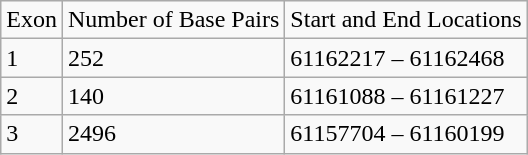<table class="wikitable">
<tr>
<td>Exon</td>
<td>Number of Base Pairs</td>
<td>Start and End Locations</td>
</tr>
<tr>
<td>1</td>
<td>252</td>
<td>61162217 – 61162468</td>
</tr>
<tr>
<td>2</td>
<td>140</td>
<td>61161088 – 61161227</td>
</tr>
<tr>
<td>3</td>
<td>2496</td>
<td>61157704 – 61160199</td>
</tr>
</table>
